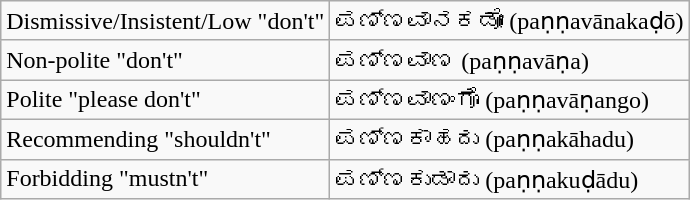<table class="wikitable">
<tr>
<td>Dismissive/Insistent/Low "don't"</td>
<td>ಪಣ್ಣವಾನಕಡೋ (paṇṇavānakaḍō)</td>
</tr>
<tr>
<td>Non-polite "don't"</td>
<td>ಪಣ್ಣವಾಣ (paṇṇavāṇa)</td>
</tr>
<tr>
<td>Polite "please don't"</td>
<td>ಪಣ್ಣವಾಣಂಗೊ (paṇṇavāṇango)</td>
</tr>
<tr>
<td>Recommending "shouldn't"</td>
<td>ಪಣ್ಣಕಾಹದು (paṇṇakāhadu)</td>
</tr>
<tr>
<td>Forbidding "mustn't"</td>
<td>ಪಣ್ಣಕುಡಾದು (paṇṇakuḍādu)</td>
</tr>
</table>
